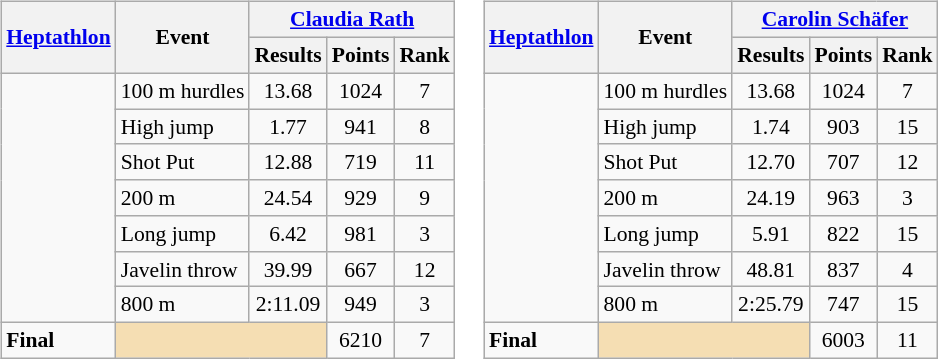<table>
<tr>
<td><br><table class=wikitable style="font-size:90%">
<tr>
<th rowspan="2"><a href='#'>Heptathlon</a></th>
<th rowspan="2">Event</th>
<th colspan="3"><a href='#'>Claudia Rath</a></th>
</tr>
<tr>
<th>Results</th>
<th>Points</th>
<th>Rank</th>
</tr>
<tr>
<td rowspan="7"></td>
<td>100 m hurdles</td>
<td align=center>13.68</td>
<td align=center>1024</td>
<td align=center>7</td>
</tr>
<tr>
<td>High jump</td>
<td align=center>1.77</td>
<td align=center>941</td>
<td align=center>8</td>
</tr>
<tr>
<td>Shot Put</td>
<td align=center>12.88</td>
<td align=center>719</td>
<td align=center>11</td>
</tr>
<tr>
<td>200 m</td>
<td align=center>24.54</td>
<td align=center>929</td>
<td align=center>9</td>
</tr>
<tr>
<td>Long jump</td>
<td align=center>6.42</td>
<td align=center>981</td>
<td align=center>3</td>
</tr>
<tr>
<td>Javelin throw</td>
<td align=center>39.99</td>
<td align=center>667</td>
<td align=center>12</td>
</tr>
<tr>
<td>800 m</td>
<td align=center>2:11.09</td>
<td align=center>949</td>
<td align=center>3</td>
</tr>
<tr>
<td><strong>Final</strong></td>
<td colspan="2" bgcolor="wheat"></td>
<td align=center>6210</td>
<td align=center>7</td>
</tr>
</table>
</td>
<td><br><table class=wikitable style="font-size:90%">
<tr>
<th rowspan="2"><a href='#'>Heptathlon</a></th>
<th rowspan="2">Event</th>
<th colspan="3"><a href='#'>Carolin Schäfer</a></th>
</tr>
<tr>
<th>Results</th>
<th>Points</th>
<th>Rank</th>
</tr>
<tr>
<td rowspan="7"></td>
<td>100 m hurdles</td>
<td align=center>13.68</td>
<td align=center>1024</td>
<td align=center>7</td>
</tr>
<tr>
<td>High jump</td>
<td align=center>1.74</td>
<td align=center>903</td>
<td align=center>15</td>
</tr>
<tr>
<td>Shot Put</td>
<td align=center>12.70</td>
<td align=center>707</td>
<td align=center>12</td>
</tr>
<tr>
<td>200 m</td>
<td align=center>24.19</td>
<td align=center>963</td>
<td align=center>3</td>
</tr>
<tr>
<td>Long jump</td>
<td align=center>5.91</td>
<td align=center>822</td>
<td align=center>15</td>
</tr>
<tr>
<td>Javelin throw</td>
<td align=center>48.81</td>
<td align=center>837</td>
<td align=center>4</td>
</tr>
<tr>
<td>800 m</td>
<td align=center>2:25.79</td>
<td align=center>747</td>
<td align=center>15</td>
</tr>
<tr>
<td><strong>Final</strong></td>
<td colspan="2" bgcolor="wheat"></td>
<td align=center>6003</td>
<td align=center>11</td>
</tr>
</table>
</td>
</tr>
</table>
